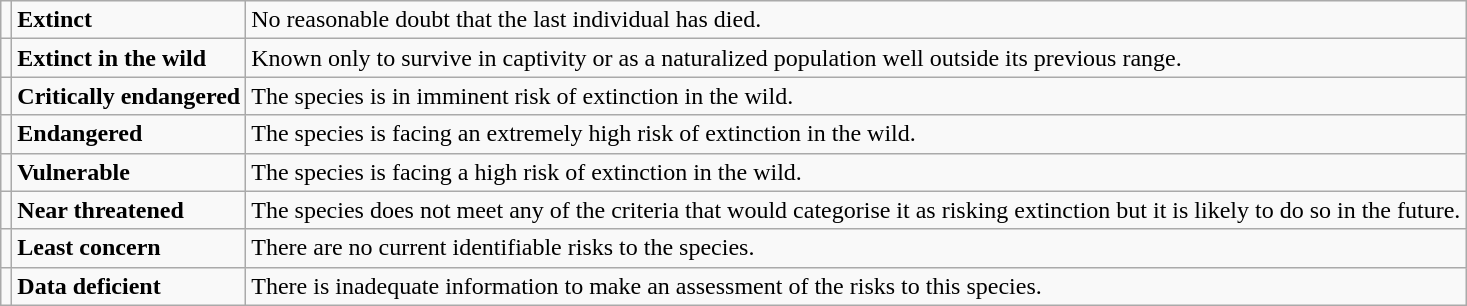<table class="wikitable" style="text-align:left">
<tr>
<td></td>
<td><strong>Extinct</strong></td>
<td>No reasonable doubt that the last individual has died.</td>
</tr>
<tr>
<td></td>
<td><strong>Extinct in the wild</strong></td>
<td>Known only to survive in captivity or as a naturalized population well outside its previous range.</td>
</tr>
<tr>
<td></td>
<td><strong>Critically endangered</strong></td>
<td>The species is in imminent risk of extinction in the wild.</td>
</tr>
<tr>
<td></td>
<td><strong>Endangered</strong></td>
<td>The species is facing an extremely high risk of extinction in the wild.</td>
</tr>
<tr>
<td></td>
<td><strong>Vulnerable</strong></td>
<td>The species is facing a high risk of extinction in the wild.</td>
</tr>
<tr>
<td></td>
<td><strong>Near threatened</strong></td>
<td>The species does not meet any of the criteria that would categorise it as risking extinction but it is likely to do so in the future.</td>
</tr>
<tr>
<td></td>
<td><strong>Least concern</strong></td>
<td>There are no current identifiable risks to the species.</td>
</tr>
<tr>
<td></td>
<td><strong>Data deficient</strong></td>
<td>There is inadequate information to make an assessment of the risks to this species.</td>
</tr>
</table>
